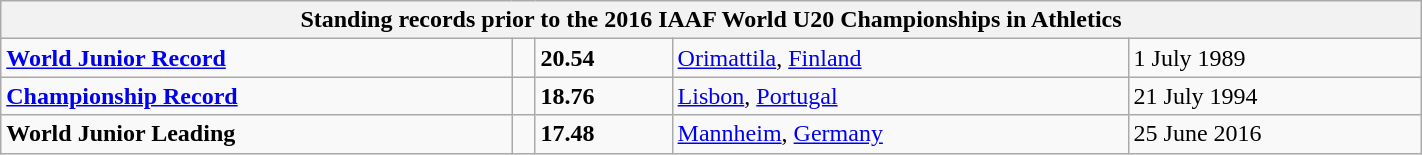<table class="wikitable" width=75%>
<tr>
<th colspan="5">Standing records prior to the 2016 IAAF World U20 Championships in Athletics</th>
</tr>
<tr>
<td><strong><a href='#'>World Junior Record</a></strong></td>
<td></td>
<td><strong>20.54</strong></td>
<td><a href='#'>Orimattila</a>, <a href='#'>Finland</a></td>
<td>1 July 1989</td>
</tr>
<tr>
<td><strong><a href='#'>Championship Record</a></strong></td>
<td></td>
<td><strong>18.76</strong></td>
<td><a href='#'>Lisbon</a>, <a href='#'>Portugal</a></td>
<td>21 July 1994</td>
</tr>
<tr>
<td><strong>World Junior Leading</strong></td>
<td></td>
<td><strong>17.48</strong></td>
<td><a href='#'>Mannheim</a>, <a href='#'>Germany</a></td>
<td>25 June 2016</td>
</tr>
</table>
